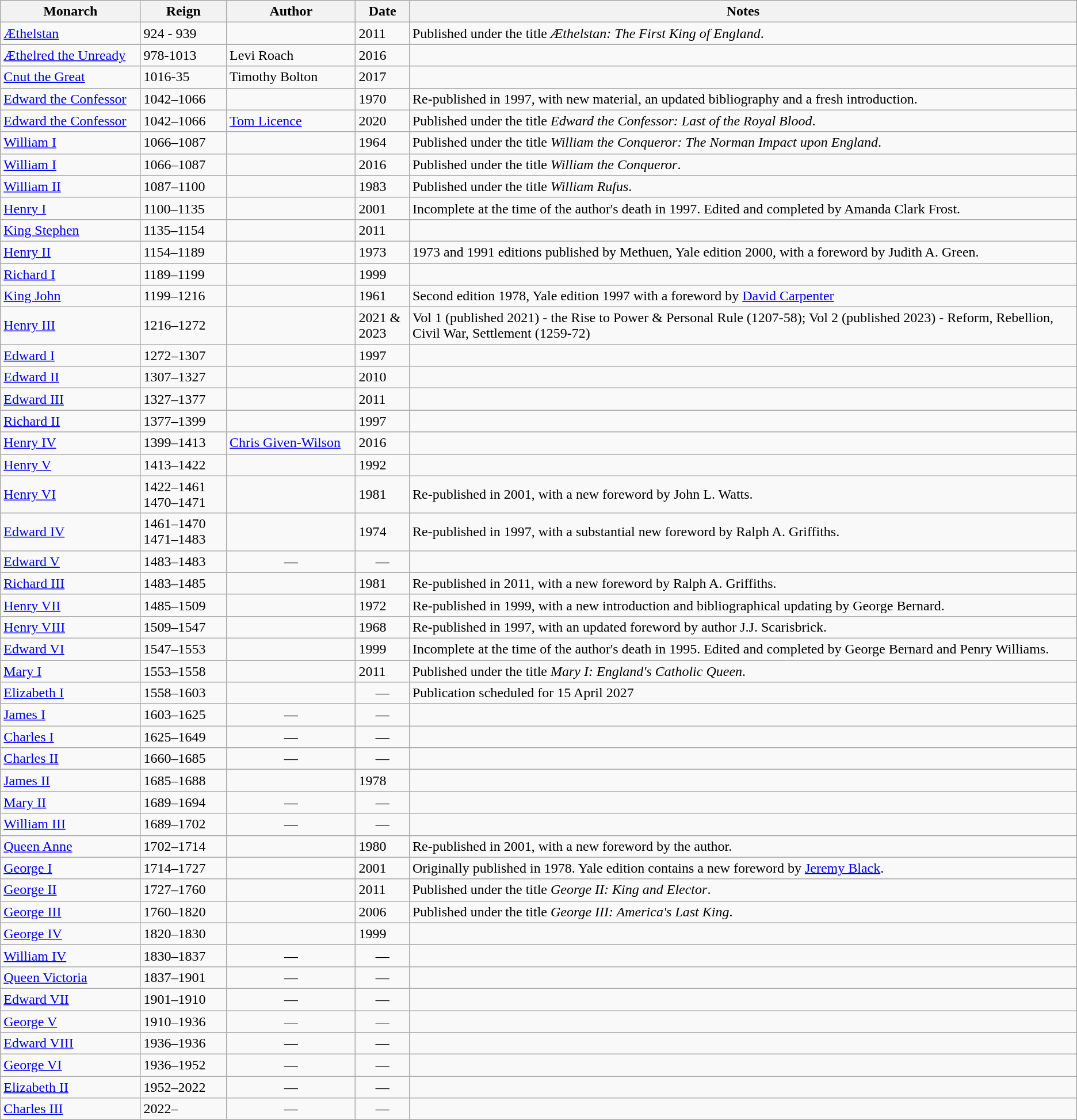<table class="wikitable sortable">
<tr>
<th width="13%">Monarch</th>
<th width="8%">Reign</th>
<th width="12%">Author</th>
<th width="5%">Date</th>
<th width="62%">Notes</th>
</tr>
<tr>
<td><a href='#'>Æthelstan</a></td>
<td>924 - 939</td>
<td></td>
<td>2011</td>
<td>Published under the title <em>Æthelstan: The First King of England</em>.</td>
</tr>
<tr>
<td><a href='#'>Æthelred the Unready</a></td>
<td>978-1013</td>
<td>Levi Roach</td>
<td>2016</td>
<td></td>
</tr>
<tr>
<td><a href='#'>Cnut the Great</a></td>
<td>1016-35</td>
<td>Timothy Bolton</td>
<td>2017</td>
<td></td>
</tr>
<tr>
<td><a href='#'>Edward the Confessor</a></td>
<td>1042–1066</td>
<td></td>
<td>1970</td>
<td>Re-published in 1997, with new material, an updated bibliography and a fresh introduction.</td>
</tr>
<tr>
<td><a href='#'>Edward the Confessor</a></td>
<td>1042–1066</td>
<td><a href='#'>Tom Licence</a></td>
<td>2020</td>
<td>Published under the title <em>Edward the Confessor: Last of the Royal Blood</em>.</td>
</tr>
<tr>
<td><a href='#'>William I</a></td>
<td>1066–1087</td>
<td></td>
<td>1964</td>
<td>Published under the title <em>William the Conqueror: The Norman Impact upon England</em>.</td>
</tr>
<tr>
<td><a href='#'>William I</a></td>
<td>1066–1087</td>
<td></td>
<td>2016</td>
<td>Published under the title <em>William the Conqueror</em>.</td>
</tr>
<tr>
<td><a href='#'>William II</a></td>
<td>1087–1100</td>
<td></td>
<td>1983</td>
<td>Published under the title <em>William Rufus</em>.</td>
</tr>
<tr>
<td><a href='#'>Henry I</a></td>
<td>1100–1135</td>
<td></td>
<td>2001</td>
<td>Incomplete at the time of the author's death in 1997. Edited and completed by Amanda Clark Frost.</td>
</tr>
<tr>
<td><a href='#'>King Stephen</a></td>
<td>1135–1154</td>
<td></td>
<td>2011</td>
<td></td>
</tr>
<tr>
<td><a href='#'>Henry II</a></td>
<td>1154–1189</td>
<td></td>
<td>1973</td>
<td>1973 and 1991 editions published by Methuen, Yale edition 2000, with a foreword by Judith A. Green.</td>
</tr>
<tr>
<td><a href='#'>Richard I</a></td>
<td>1189–1199</td>
<td></td>
<td>1999</td>
<td></td>
</tr>
<tr>
<td><a href='#'>King John</a></td>
<td>1199–1216</td>
<td></td>
<td>1961</td>
<td>Second edition 1978, Yale edition 1997 with a foreword by <a href='#'>David Carpenter</a></td>
</tr>
<tr>
<td><a href='#'>Henry III</a></td>
<td>1216–1272</td>
<td></td>
<td>2021 & 2023</td>
<td>Vol 1 (published 2021) - the Rise to Power & Personal Rule (1207-58); Vol 2 (published 2023) -  Reform, Rebellion, Civil War, Settlement (1259-72)</td>
</tr>
<tr>
<td><a href='#'>Edward I</a></td>
<td>1272–1307</td>
<td></td>
<td>1997</td>
<td></td>
</tr>
<tr>
<td><a href='#'>Edward II</a></td>
<td>1307–1327</td>
<td></td>
<td>2010</td>
<td></td>
</tr>
<tr>
<td><a href='#'>Edward III</a></td>
<td>1327–1377</td>
<td></td>
<td>2011</td>
<td></td>
</tr>
<tr>
<td><a href='#'>Richard II</a></td>
<td>1377–1399</td>
<td></td>
<td>1997</td>
<td></td>
</tr>
<tr>
<td><a href='#'>Henry IV</a></td>
<td>1399–1413</td>
<td align=left><a href='#'>Chris Given-Wilson</a></td>
<td align=left>2016</td>
<td></td>
</tr>
<tr>
<td><a href='#'>Henry V</a></td>
<td>1413–1422</td>
<td></td>
<td>1992</td>
<td></td>
</tr>
<tr>
<td><a href='#'>Henry VI</a></td>
<td>1422–1461<br>1470–1471</td>
<td></td>
<td>1981</td>
<td>Re-published in 2001, with a new foreword by John L. Watts.</td>
</tr>
<tr>
<td><a href='#'>Edward IV</a></td>
<td>1461–1470<br>1471–1483</td>
<td></td>
<td>1974</td>
<td>Re-published in 1997, with a substantial new foreword by Ralph A. Griffiths.</td>
</tr>
<tr>
<td><a href='#'>Edward V</a></td>
<td>1483–1483</td>
<td align=center>—</td>
<td align=center>—</td>
<td></td>
</tr>
<tr>
<td><a href='#'>Richard III</a></td>
<td>1483–1485</td>
<td></td>
<td>1981</td>
<td>Re-published in 2011, with a new foreword by Ralph A. Griffiths.</td>
</tr>
<tr>
<td><a href='#'>Henry VII</a></td>
<td>1485–1509</td>
<td></td>
<td>1972</td>
<td>Re-published in 1999, with a new introduction and bibliographical updating by George Bernard.</td>
</tr>
<tr>
<td><a href='#'>Henry VIII</a></td>
<td>1509–1547</td>
<td></td>
<td>1968</td>
<td>Re-published in 1997, with an updated foreword by author J.J. Scarisbrick.</td>
</tr>
<tr>
<td><a href='#'>Edward VI</a></td>
<td>1547–1553</td>
<td></td>
<td>1999</td>
<td>Incomplete at the time of the author's death in 1995. Edited and completed by George Bernard and Penry Williams.</td>
</tr>
<tr>
<td><a href='#'>Mary I</a></td>
<td>1553–1558</td>
<td></td>
<td>2011</td>
<td>Published under the title <em>Mary I: England's Catholic Queen</em>.</td>
</tr>
<tr>
<td><a href='#'>Elizabeth I</a></td>
<td>1558–1603</td>
<td></td>
<td align=center>—</td>
<td>Publication scheduled for 15 April 2027</td>
</tr>
<tr>
<td><a href='#'>James I</a></td>
<td>1603–1625</td>
<td align=center>—</td>
<td align=center>—</td>
<td></td>
</tr>
<tr>
<td><a href='#'>Charles I</a></td>
<td>1625–1649</td>
<td align=center>—</td>
<td align=center>—</td>
<td></td>
</tr>
<tr>
<td><a href='#'>Charles II</a></td>
<td>1660–1685</td>
<td align=center>—</td>
<td align=center>—</td>
<td></td>
</tr>
<tr>
<td><a href='#'>James II</a></td>
<td>1685–1688</td>
<td></td>
<td>1978</td>
<td></td>
</tr>
<tr>
<td><a href='#'>Mary II</a></td>
<td>1689–1694</td>
<td align=center>—</td>
<td align=center>—</td>
<td></td>
</tr>
<tr>
<td><a href='#'>William III</a></td>
<td>1689–1702</td>
<td align=center>—</td>
<td align=center>—</td>
<td></td>
</tr>
<tr>
<td><a href='#'>Queen Anne</a></td>
<td>1702–1714</td>
<td></td>
<td>1980</td>
<td>Re-published in 2001, with a new foreword by the author.</td>
</tr>
<tr>
<td><a href='#'>George I</a></td>
<td>1714–1727</td>
<td></td>
<td>2001</td>
<td>Originally published in 1978. Yale edition contains a new foreword by <a href='#'>Jeremy Black</a>.</td>
</tr>
<tr>
<td><a href='#'>George II</a></td>
<td>1727–1760</td>
<td></td>
<td>2011</td>
<td>Published under the title <em>George II: King and Elector</em>.</td>
</tr>
<tr>
<td><a href='#'>George III</a></td>
<td>1760–1820</td>
<td></td>
<td>2006</td>
<td>Published under the title <em>George III: America's Last King</em>.</td>
</tr>
<tr>
<td><a href='#'>George IV</a></td>
<td>1820–1830</td>
<td></td>
<td>1999</td>
<td></td>
</tr>
<tr>
<td><a href='#'>William IV</a></td>
<td>1830–1837</td>
<td align=center>—</td>
<td align=center>—</td>
<td></td>
</tr>
<tr>
<td><a href='#'>Queen Victoria</a></td>
<td>1837–1901</td>
<td align=center>—</td>
<td align=center>—</td>
<td></td>
</tr>
<tr>
<td><a href='#'>Edward VII</a></td>
<td>1901–1910</td>
<td align=center>—</td>
<td align=center>—</td>
<td></td>
</tr>
<tr>
<td><a href='#'>George V</a></td>
<td>1910–1936</td>
<td align=center>—</td>
<td align=center>—</td>
<td></td>
</tr>
<tr>
<td><a href='#'>Edward VIII</a></td>
<td>1936–1936</td>
<td align=center>—</td>
<td align=center>—</td>
<td></td>
</tr>
<tr>
<td><a href='#'>George VI</a></td>
<td>1936–1952</td>
<td align=center>—</td>
<td align=center>—</td>
<td></td>
</tr>
<tr>
<td><a href='#'>Elizabeth II</a></td>
<td>1952–2022</td>
<td align=center>—</td>
<td align=center>—</td>
<td></td>
</tr>
<tr>
<td><a href='#'>Charles III</a></td>
<td>2022–</td>
<td align=center>—</td>
<td align=center>—</td>
<td></td>
</tr>
</table>
